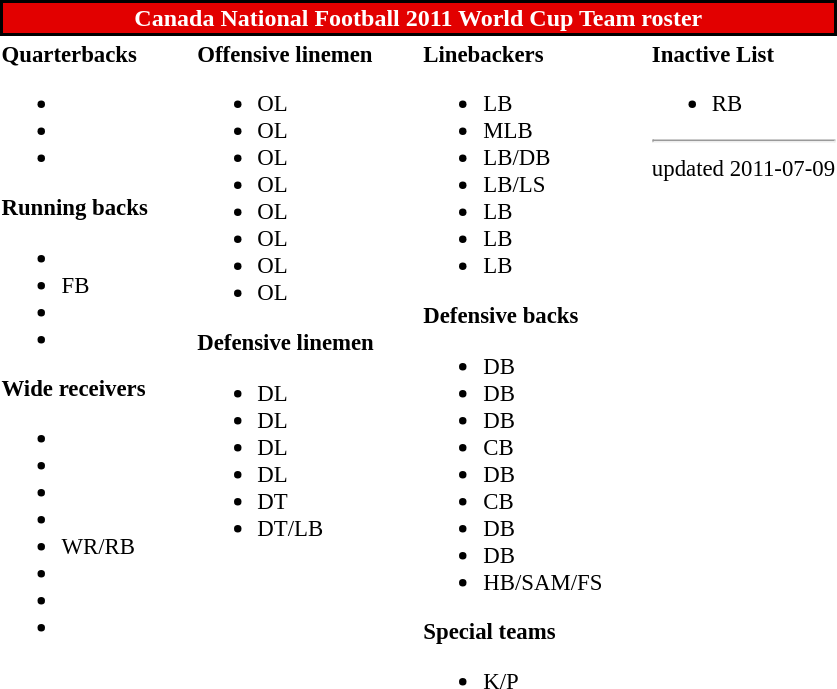<table class="toccolours" style="text-align: left;">
<tr>
<th colspan="7" style="background-color: #E20000; border:2px solid #000000;color:white;text-align:center;">Canada National Football 2011 World Cup Team roster</th>
</tr>
<tr>
<td style="font-size: 95%;vertical-align:top;"><strong>Quarterbacks</strong><br><ul><li></li><li></li><li></li></ul><strong>Running backs</strong><ul><li></li><li> FB</li><li></li><li></li></ul><strong>Wide receivers</strong><ul><li></li><li></li><li></li><li></li><li> WR/RB</li><li></li><li></li><li></li></ul></td>
<td style="width: 25px;"></td>
<td style="font-size: 95%;vertical-align:top;"><strong>Offensive linemen</strong><br><ul><li> OL</li><li> OL</li><li> OL</li><li> OL</li><li> OL</li><li> OL</li><li> OL</li><li> OL</li></ul><strong>Defensive linemen</strong><ul><li> DL</li><li> DL</li><li> DL</li><li> DL</li><li> DT</li><li> DT/LB</li></ul></td>
<td style="width: 25px;"></td>
<td style="font-size: 95%;vertical-align:top;"><strong>Linebackers </strong><br><ul><li> LB</li><li> MLB</li><li> LB/DB</li><li> LB/LS</li><li> LB</li><li> LB</li><li> LB</li></ul><strong>Defensive backs</strong><ul><li> DB</li><li> DB</li><li> DB</li><li> CB</li><li> DB</li><li> CB</li><li> DB</li><li> DB</li><li> HB/SAM/FS</li></ul><strong>Special teams</strong><ul><li> K/P</li></ul></td>
<td style="width: 25px;"></td>
<td style="font-size: 95%;vertical-align:top;"><strong>Inactive List</strong><br><ul><li>  RB</li></ul><hr>
<span></span> updated 2011-07-09<br></td>
</tr>
<tr>
</tr>
</table>
